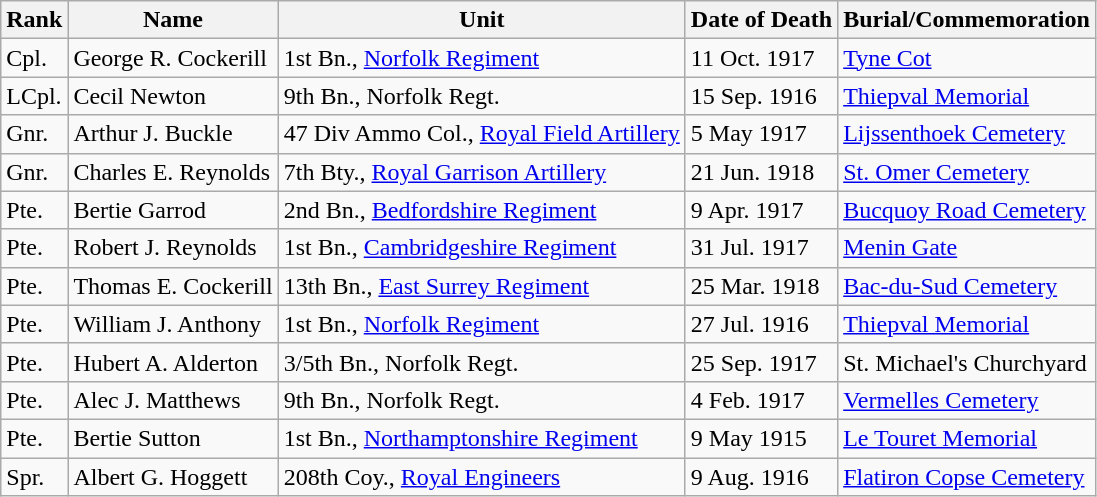<table class="wikitable">
<tr>
<th>Rank</th>
<th>Name</th>
<th>Unit</th>
<th>Date of Death</th>
<th>Burial/Commemoration</th>
</tr>
<tr>
<td>Cpl.</td>
<td>George R. Cockerill</td>
<td>1st Bn., <a href='#'>Norfolk Regiment</a></td>
<td>11 Oct. 1917</td>
<td><a href='#'>Tyne Cot</a></td>
</tr>
<tr>
<td>LCpl.</td>
<td>Cecil Newton</td>
<td>9th Bn., Norfolk Regt.</td>
<td>15 Sep. 1916</td>
<td><a href='#'>Thiepval Memorial</a></td>
</tr>
<tr>
<td>Gnr.</td>
<td>Arthur J. Buckle</td>
<td>47 Div Ammo Col., <a href='#'>Royal Field Artillery</a></td>
<td>5 May 1917</td>
<td><a href='#'>Lijssenthoek Cemetery</a></td>
</tr>
<tr>
<td>Gnr.</td>
<td>Charles E. Reynolds</td>
<td>7th Bty., <a href='#'>Royal Garrison Artillery</a></td>
<td>21 Jun. 1918</td>
<td><a href='#'>St. Omer Cemetery</a></td>
</tr>
<tr>
<td>Pte.</td>
<td>Bertie Garrod</td>
<td>2nd Bn., <a href='#'>Bedfordshire Regiment</a></td>
<td>9 Apr. 1917</td>
<td><a href='#'>Bucquoy Road Cemetery</a></td>
</tr>
<tr>
<td>Pte.</td>
<td>Robert J. Reynolds</td>
<td>1st Bn., <a href='#'>Cambridgeshire Regiment</a></td>
<td>31 Jul. 1917</td>
<td><a href='#'>Menin Gate</a></td>
</tr>
<tr>
<td>Pte.</td>
<td>Thomas E. Cockerill</td>
<td>13th Bn., <a href='#'>East Surrey Regiment</a></td>
<td>25 Mar. 1918</td>
<td><a href='#'>Bac-du-Sud Cemetery</a></td>
</tr>
<tr>
<td>Pte.</td>
<td>William J. Anthony</td>
<td>1st Bn., <a href='#'>Norfolk Regiment</a></td>
<td>27 Jul. 1916</td>
<td><a href='#'>Thiepval Memorial</a></td>
</tr>
<tr>
<td>Pte.</td>
<td>Hubert A. Alderton</td>
<td>3/5th Bn., Norfolk Regt.</td>
<td>25 Sep. 1917</td>
<td>St. Michael's Churchyard</td>
</tr>
<tr>
<td>Pte.</td>
<td>Alec J. Matthews</td>
<td>9th Bn., Norfolk Regt.</td>
<td>4 Feb. 1917</td>
<td><a href='#'>Vermelles Cemetery</a></td>
</tr>
<tr>
<td>Pte.</td>
<td>Bertie Sutton</td>
<td>1st Bn., <a href='#'>Northamptonshire Regiment</a></td>
<td>9 May 1915</td>
<td><a href='#'>Le Touret Memorial</a></td>
</tr>
<tr>
<td>Spr.</td>
<td>Albert G. Hoggett</td>
<td>208th Coy., <a href='#'>Royal Engineers</a></td>
<td>9 Aug. 1916</td>
<td><a href='#'>Flatiron Copse Cemetery</a></td>
</tr>
</table>
